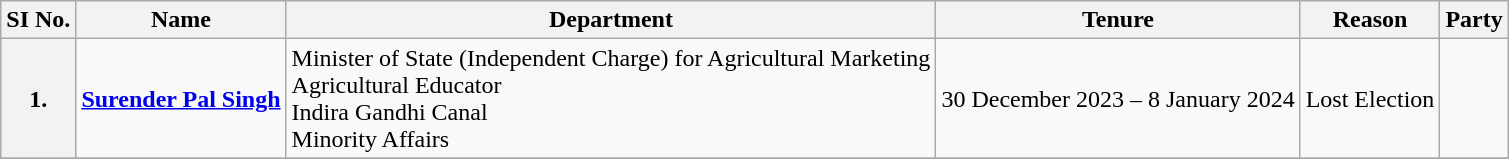<table class="wikitable sortable">
<tr>
<th>SI No.</th>
<th>Name</th>
<th>Department</th>
<th>Tenure</th>
<th>Reason</th>
<th colspan="2" scope="col">Party</th>
</tr>
<tr>
<th>1.</th>
<td><strong><a href='#'>Surender Pal Singh</a></strong></td>
<td>Minister of State (Independent Charge) for Agricultural Marketing<br>Agricultural Educator<br>Indira Gandhi Canal<br>Minority Affairs</td>
<td>30 December 2023 – 8 January 2024</td>
<td>Lost Election</td>
<td></td>
</tr>
<tr>
</tr>
</table>
